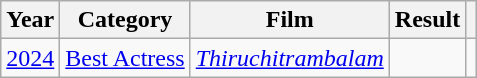<table class="wikitable sortable plainrowheaders">
<tr>
<th scope="col">Year</th>
<th scope="col">Category</th>
<th scope="col">Film</th>
<th scope="col">Result</th>
<th scope="col" class="unsortable"></th>
</tr>
<tr>
<td><a href='#'>2024</a></td>
<td><a href='#'>Best Actress</a></td>
<td><em><a href='#'>Thiruchitrambalam</a></em></td>
<td></td>
<td></td>
</tr>
</table>
